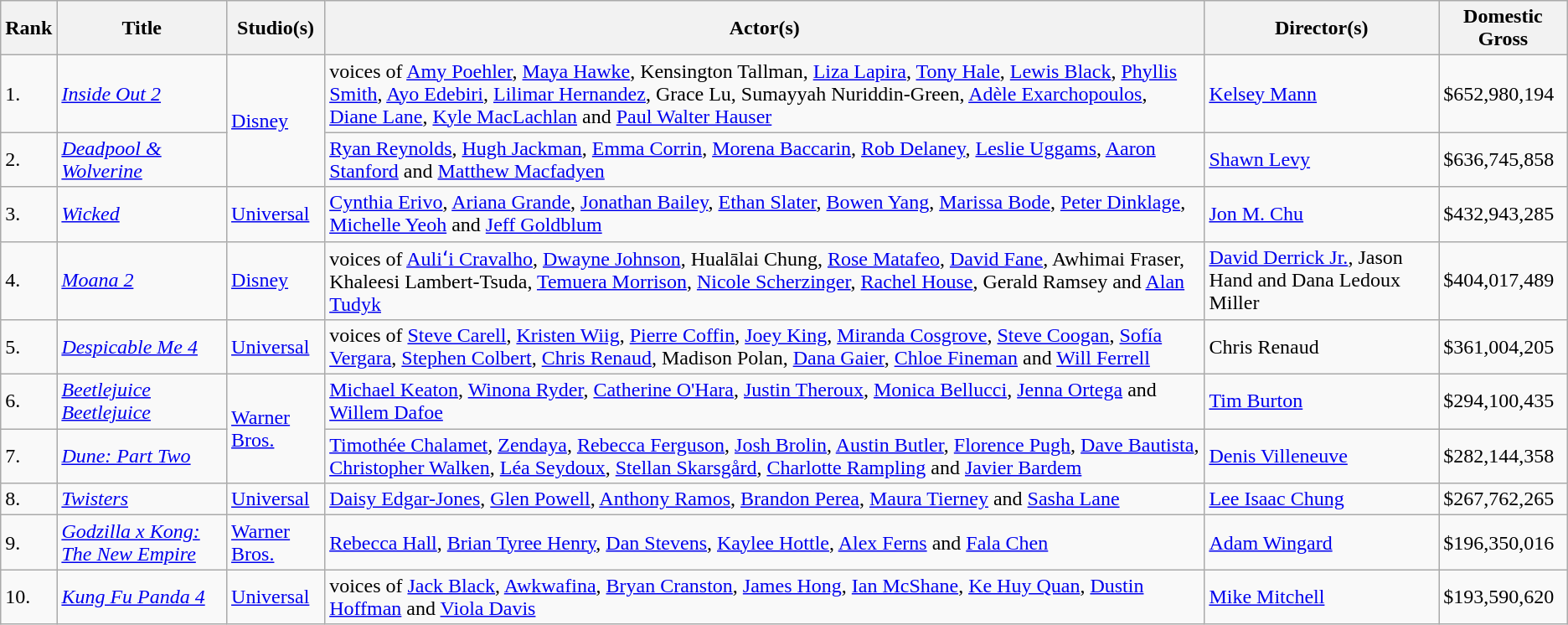<table class="wikitable">
<tr>
<th>Rank</th>
<th>Title</th>
<th>Studio(s)</th>
<th>Actor(s)</th>
<th>Director(s)</th>
<th>Domestic Gross</th>
</tr>
<tr>
<td>1.</td>
<td><em><a href='#'>Inside Out 2</a></em></td>
<td rowspan=2><a href='#'>Disney</a></td>
<td>voices of <a href='#'>Amy Poehler</a>, <a href='#'>Maya Hawke</a>, Kensington Tallman, <a href='#'>Liza Lapira</a>, <a href='#'>Tony Hale</a>, <a href='#'>Lewis Black</a>, <a href='#'>Phyllis Smith</a>, <a href='#'>Ayo Edebiri</a>, <a href='#'>Lilimar Hernandez</a>, Grace Lu, Sumayyah Nuriddin-Green, <a href='#'>Adèle Exarchopoulos</a>, <a href='#'>Diane Lane</a>, <a href='#'>Kyle MacLachlan</a> and <a href='#'>Paul Walter Hauser</a></td>
<td><a href='#'>Kelsey Mann</a></td>
<td>$652,980,194</td>
</tr>
<tr>
<td>2.</td>
<td><em><a href='#'>Deadpool & Wolverine</a></em></td>
<td><a href='#'>Ryan Reynolds</a>, <a href='#'>Hugh Jackman</a>, <a href='#'>Emma Corrin</a>, <a href='#'>Morena Baccarin</a>, <a href='#'>Rob Delaney</a>, <a href='#'>Leslie Uggams</a>, <a href='#'>Aaron Stanford</a> and <a href='#'>Matthew Macfadyen</a></td>
<td><a href='#'>Shawn Levy</a></td>
<td>$636,745,858</td>
</tr>
<tr>
<td>3.</td>
<td><em><a href='#'>Wicked</a></em></td>
<td><a href='#'>Universal</a></td>
<td><a href='#'>Cynthia Erivo</a>, <a href='#'>Ariana Grande</a>, <a href='#'>Jonathan Bailey</a>, <a href='#'>Ethan Slater</a>, <a href='#'>Bowen Yang</a>, <a href='#'>Marissa Bode</a>, <a href='#'>Peter Dinklage</a>, <a href='#'>Michelle Yeoh</a> and <a href='#'>Jeff Goldblum</a></td>
<td><a href='#'>Jon M. Chu</a></td>
<td>$432,943,285</td>
</tr>
<tr>
<td>4.</td>
<td><em><a href='#'>Moana 2</a></em></td>
<td><a href='#'>Disney</a></td>
<td>voices of <a href='#'>Auliʻi Cravalho</a>, <a href='#'>Dwayne Johnson</a>, Hualālai Chung, <a href='#'>Rose Matafeo</a>, <a href='#'>David Fane</a>, Awhimai Fraser, Khaleesi Lambert-Tsuda, <a href='#'>Temuera Morrison</a>, <a href='#'>Nicole Scherzinger</a>, <a href='#'>Rachel House</a>, Gerald Ramsey and <a href='#'>Alan Tudyk</a></td>
<td><a href='#'>David Derrick Jr.</a>, Jason Hand and Dana Ledoux Miller</td>
<td>$404,017,489</td>
</tr>
<tr>
<td>5.</td>
<td><em><a href='#'>Despicable Me 4</a></em></td>
<td><a href='#'>Universal</a></td>
<td>voices of <a href='#'>Steve Carell</a>, <a href='#'>Kristen Wiig</a>, <a href='#'>Pierre Coffin</a>, <a href='#'>Joey King</a>, <a href='#'>Miranda Cosgrove</a>, <a href='#'>Steve Coogan</a>, <a href='#'>Sofía Vergara</a>, <a href='#'>Stephen Colbert</a>, <a href='#'>Chris Renaud</a>, Madison Polan, <a href='#'>Dana Gaier</a>, <a href='#'>Chloe Fineman</a> and <a href='#'>Will Ferrell</a></td>
<td>Chris Renaud</td>
<td>$361,004,205</td>
</tr>
<tr>
<td>6.</td>
<td><em><a href='#'>Beetlejuice Beetlejuice</a></em></td>
<td rowspan=2><a href='#'>Warner Bros.</a></td>
<td><a href='#'>Michael Keaton</a>, <a href='#'>Winona Ryder</a>, <a href='#'>Catherine O'Hara</a>, <a href='#'>Justin Theroux</a>, <a href='#'>Monica Bellucci</a>, <a href='#'>Jenna Ortega</a> and <a href='#'>Willem Dafoe</a></td>
<td><a href='#'>Tim Burton</a></td>
<td>$294,100,435</td>
</tr>
<tr>
<td>7.</td>
<td><em><a href='#'>Dune: Part Two</a></em></td>
<td><a href='#'>Timothée Chalamet</a>, <a href='#'>Zendaya</a>, <a href='#'>Rebecca Ferguson</a>, <a href='#'>Josh Brolin</a>, <a href='#'>Austin Butler</a>, <a href='#'>Florence Pugh</a>, <a href='#'>Dave Bautista</a>, <a href='#'>Christopher Walken</a>, <a href='#'>Léa Seydoux</a>, <a href='#'>Stellan Skarsgård</a>, <a href='#'>Charlotte Rampling</a> and <a href='#'>Javier Bardem</a></td>
<td><a href='#'>Denis Villeneuve</a></td>
<td>$282,144,358</td>
</tr>
<tr>
<td>8.</td>
<td><em><a href='#'>Twisters</a></em></td>
<td><a href='#'>Universal</a></td>
<td><a href='#'>Daisy Edgar-Jones</a>, <a href='#'>Glen Powell</a>, <a href='#'>Anthony Ramos</a>, <a href='#'>Brandon Perea</a>, <a href='#'>Maura Tierney</a> and <a href='#'>Sasha Lane</a></td>
<td><a href='#'>Lee Isaac Chung</a></td>
<td>$267,762,265</td>
</tr>
<tr>
<td>9.</td>
<td><em><a href='#'>Godzilla x Kong: The New Empire</a></em></td>
<td><a href='#'>Warner Bros.</a></td>
<td><a href='#'>Rebecca Hall</a>, <a href='#'>Brian Tyree Henry</a>, <a href='#'>Dan Stevens</a>, <a href='#'>Kaylee Hottle</a>, <a href='#'>Alex Ferns</a> and <a href='#'>Fala Chen</a></td>
<td><a href='#'>Adam Wingard</a></td>
<td>$196,350,016</td>
</tr>
<tr>
<td>10.</td>
<td><em><a href='#'>Kung Fu Panda 4</a></em></td>
<td><a href='#'>Universal</a></td>
<td>voices of <a href='#'>Jack Black</a>, <a href='#'>Awkwafina</a>, <a href='#'>Bryan Cranston</a>, <a href='#'>James Hong</a>, <a href='#'>Ian McShane</a>, <a href='#'>Ke Huy Quan</a>, <a href='#'>Dustin Hoffman</a> and <a href='#'>Viola Davis</a></td>
<td><a href='#'>Mike Mitchell</a></td>
<td>$193,590,620</td>
</tr>
</table>
